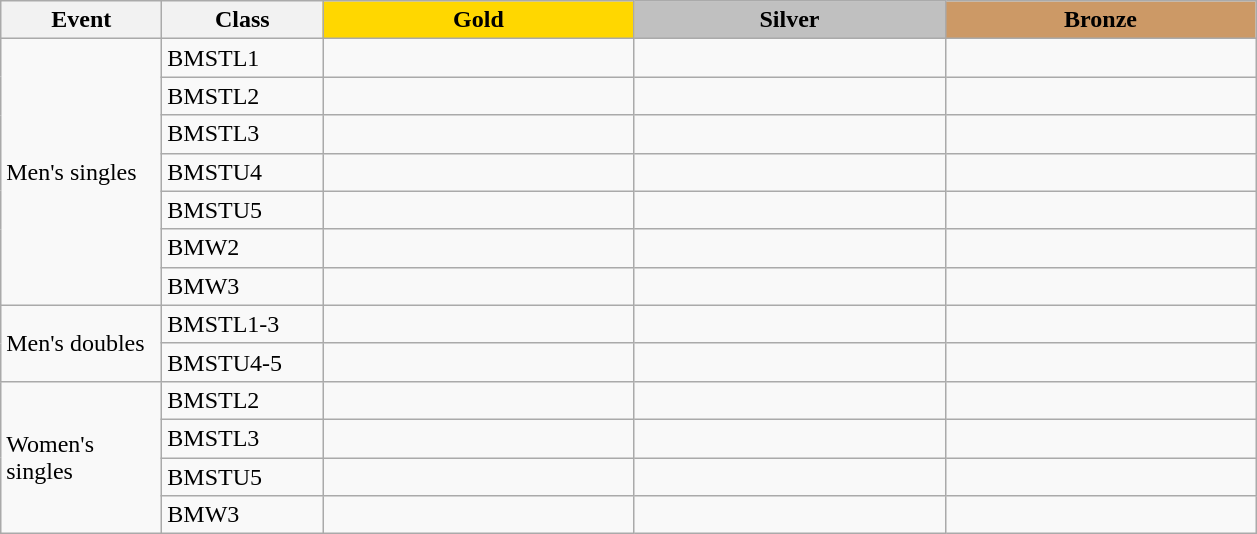<table class=wikitable style="font-size:100%">
<tr>
<th rowspan="1" width="100px">Event</th>
<th rowspan="1" width="100px">Class</th>
<th rowspan="1" width="200px" style="background:gold;">Gold</th>
<th colspan="1" width="200px" style="background:silver;">Silver</th>
<th colspan="1" width="200px" style="background:#CC9966;">Bronze</th>
</tr>
<tr>
<td rowspan="7">Men's singles</td>
<td>BMSTL1</td>
<td></td>
<td></td>
<td></td>
</tr>
<tr>
<td>BMSTL2</td>
<td></td>
<td></td>
<td></td>
</tr>
<tr>
<td>BMSTL3</td>
<td></td>
<td></td>
<td></td>
</tr>
<tr>
<td>BMSTU4</td>
<td></td>
<td></td>
<td></td>
</tr>
<tr>
<td>BMSTU5</td>
<td></td>
<td></td>
<td></td>
</tr>
<tr>
<td>BMW2</td>
<td></td>
<td></td>
<td></td>
</tr>
<tr>
<td>BMW3</td>
<td></td>
<td></td>
<td></td>
</tr>
<tr>
<td rowspan="2">Men's doubles</td>
<td>BMSTL1-3</td>
<td></td>
<td></td>
<td></td>
</tr>
<tr>
<td>BMSTU4-5</td>
<td></td>
<td></td>
<td></td>
</tr>
<tr>
<td rowspan="4">Women's singles</td>
<td>BMSTL2</td>
<td></td>
<td></td>
<td></td>
</tr>
<tr>
<td>BMSTL3</td>
<td></td>
<td></td>
<td></td>
</tr>
<tr>
<td>BMSTU5</td>
<td></td>
<td></td>
<td></td>
</tr>
<tr>
<td>BMW3</td>
<td></td>
<td></td>
<td></td>
</tr>
</table>
